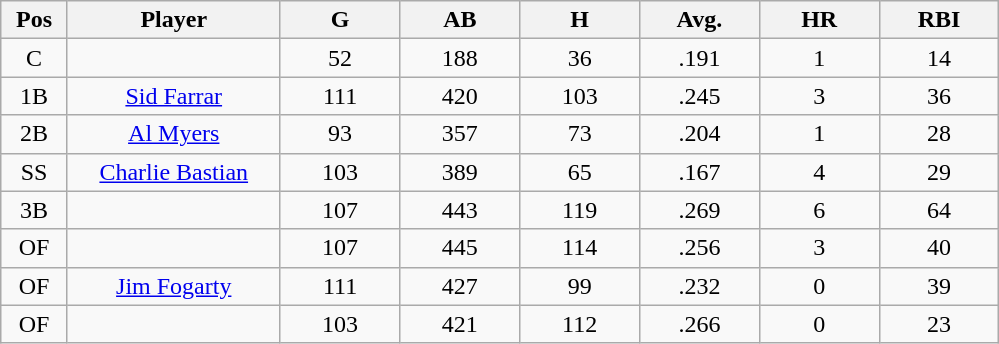<table class="wikitable sortable">
<tr>
<th bgcolor="#DDDDFF" width="5%">Pos</th>
<th bgcolor="#DDDDFF" width="16%">Player</th>
<th bgcolor="#DDDDFF" width="9%">G</th>
<th bgcolor="#DDDDFF" width="9%">AB</th>
<th bgcolor="#DDDDFF" width="9%">H</th>
<th bgcolor="#DDDDFF" width="9%">Avg.</th>
<th bgcolor="#DDDDFF" width="9%">HR</th>
<th bgcolor="#DDDDFF" width="9%">RBI</th>
</tr>
<tr align="center">
<td>C</td>
<td></td>
<td>52</td>
<td>188</td>
<td>36</td>
<td>.191</td>
<td>1</td>
<td>14</td>
</tr>
<tr align="center">
<td>1B</td>
<td><a href='#'>Sid Farrar</a></td>
<td>111</td>
<td>420</td>
<td>103</td>
<td>.245</td>
<td>3</td>
<td>36</td>
</tr>
<tr align=center>
<td>2B</td>
<td><a href='#'>Al Myers</a></td>
<td>93</td>
<td>357</td>
<td>73</td>
<td>.204</td>
<td>1</td>
<td>28</td>
</tr>
<tr align=center>
<td>SS</td>
<td><a href='#'>Charlie Bastian</a></td>
<td>103</td>
<td>389</td>
<td>65</td>
<td>.167</td>
<td>4</td>
<td>29</td>
</tr>
<tr align=center>
<td>3B</td>
<td></td>
<td>107</td>
<td>443</td>
<td>119</td>
<td>.269</td>
<td>6</td>
<td>64</td>
</tr>
<tr align="center">
<td>OF</td>
<td></td>
<td>107</td>
<td>445</td>
<td>114</td>
<td>.256</td>
<td>3</td>
<td>40</td>
</tr>
<tr align="center">
<td>OF</td>
<td><a href='#'>Jim Fogarty</a></td>
<td>111</td>
<td>427</td>
<td>99</td>
<td>.232</td>
<td>0</td>
<td>39</td>
</tr>
<tr align=center>
<td>OF</td>
<td></td>
<td>103</td>
<td>421</td>
<td>112</td>
<td>.266</td>
<td>0</td>
<td>23</td>
</tr>
</table>
